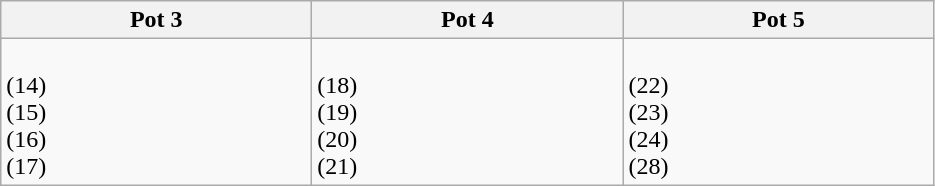<table class="wikitable">
<tr>
<th width=200>Pot 3</th>
<th width=200>Pot 4</th>
<th width=200>Pot 5</th>
</tr>
<tr>
<td><br> (14)<br>
 (15)<br>
 (16)<br>
 (17)</td>
<td><br> (18)<br>
 (19)<br>
 (20)<br>
 (21)</td>
<td><br> (22)<br>
 (23)<br>
 (24)<br>
 (28)</td>
</tr>
</table>
